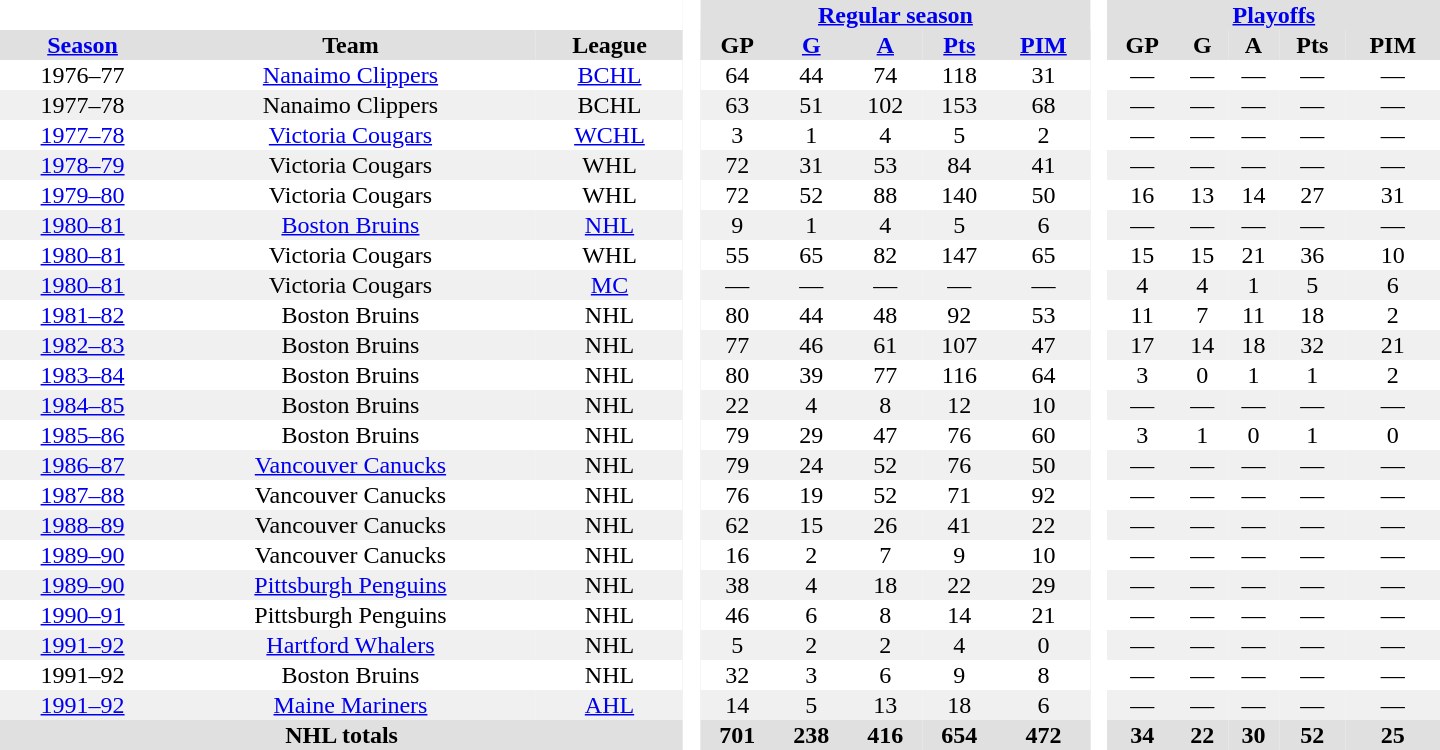<table border="0" cellpadding="1" cellspacing="0" style="text-align:center; width:60em">
<tr bgcolor="#e0e0e0">
<th colspan="3" bgcolor="#ffffff"> </th>
<th rowspan="99" bgcolor="#ffffff"> </th>
<th colspan="5"><a href='#'>Regular season</a></th>
<th rowspan="99" bgcolor="#ffffff"> </th>
<th colspan="5"><a href='#'>Playoffs</a></th>
</tr>
<tr bgcolor="#e0e0e0">
<th><a href='#'>Season</a></th>
<th>Team</th>
<th>League</th>
<th>GP</th>
<th><a href='#'>G</a></th>
<th><a href='#'>A</a></th>
<th><a href='#'>Pts</a></th>
<th><a href='#'>PIM</a></th>
<th>GP</th>
<th>G</th>
<th>A</th>
<th>Pts</th>
<th>PIM</th>
</tr>
<tr>
<td>1976–77</td>
<td><a href='#'>Nanaimo Clippers</a></td>
<td><a href='#'>BCHL</a></td>
<td>64</td>
<td>44</td>
<td>74</td>
<td>118</td>
<td>31</td>
<td>—</td>
<td>—</td>
<td>—</td>
<td>—</td>
<td>—</td>
</tr>
<tr bgcolor="#f0f0f0">
<td>1977–78</td>
<td>Nanaimo Clippers</td>
<td>BCHL</td>
<td>63</td>
<td>51</td>
<td>102</td>
<td>153</td>
<td>68</td>
<td>—</td>
<td>—</td>
<td>—</td>
<td>—</td>
<td>—</td>
</tr>
<tr>
<td><a href='#'>1977–78</a></td>
<td><a href='#'>Victoria Cougars</a></td>
<td><a href='#'>WCHL</a></td>
<td>3</td>
<td>1</td>
<td>4</td>
<td>5</td>
<td>2</td>
<td>—</td>
<td>—</td>
<td>—</td>
<td>—</td>
<td>—</td>
</tr>
<tr bgcolor="#f0f0f0">
<td><a href='#'>1978–79</a></td>
<td>Victoria Cougars</td>
<td>WHL</td>
<td>72</td>
<td>31</td>
<td>53</td>
<td>84</td>
<td>41</td>
<td>—</td>
<td>—</td>
<td>—</td>
<td>—</td>
<td>—</td>
</tr>
<tr>
<td><a href='#'>1979–80</a></td>
<td>Victoria Cougars</td>
<td>WHL</td>
<td>72</td>
<td>52</td>
<td>88</td>
<td>140</td>
<td>50</td>
<td>16</td>
<td>13</td>
<td>14</td>
<td>27</td>
<td>31</td>
</tr>
<tr bgcolor="#f0f0f0">
<td><a href='#'>1980–81</a></td>
<td><a href='#'>Boston Bruins</a></td>
<td><a href='#'>NHL</a></td>
<td>9</td>
<td>1</td>
<td>4</td>
<td>5</td>
<td>6</td>
<td>—</td>
<td>—</td>
<td>—</td>
<td>—</td>
<td>—</td>
</tr>
<tr>
<td><a href='#'>1980–81</a></td>
<td>Victoria Cougars</td>
<td>WHL</td>
<td>55</td>
<td>65</td>
<td>82</td>
<td>147</td>
<td>65</td>
<td>15</td>
<td>15</td>
<td>21</td>
<td>36</td>
<td>10</td>
</tr>
<tr bgcolor="#f0f0f0">
<td><a href='#'>1980–81</a></td>
<td>Victoria Cougars</td>
<td><a href='#'>MC</a></td>
<td>—</td>
<td>—</td>
<td>—</td>
<td>—</td>
<td>—</td>
<td>4</td>
<td>4</td>
<td>1</td>
<td>5</td>
<td>6</td>
</tr>
<tr>
<td><a href='#'>1981–82</a></td>
<td>Boston Bruins</td>
<td>NHL</td>
<td>80</td>
<td>44</td>
<td>48</td>
<td>92</td>
<td>53</td>
<td>11</td>
<td>7</td>
<td>11</td>
<td>18</td>
<td>2</td>
</tr>
<tr bgcolor="#f0f0f0">
<td><a href='#'>1982–83</a></td>
<td>Boston Bruins</td>
<td>NHL</td>
<td>77</td>
<td>46</td>
<td>61</td>
<td>107</td>
<td>47</td>
<td>17</td>
<td>14</td>
<td>18</td>
<td>32</td>
<td>21</td>
</tr>
<tr>
<td><a href='#'>1983–84</a></td>
<td>Boston Bruins</td>
<td>NHL</td>
<td>80</td>
<td>39</td>
<td>77</td>
<td>116</td>
<td>64</td>
<td>3</td>
<td>0</td>
<td>1</td>
<td>1</td>
<td>2</td>
</tr>
<tr bgcolor="#f0f0f0">
<td><a href='#'>1984–85</a></td>
<td>Boston Bruins</td>
<td>NHL</td>
<td>22</td>
<td>4</td>
<td>8</td>
<td>12</td>
<td>10</td>
<td>—</td>
<td>—</td>
<td>—</td>
<td>—</td>
<td>—</td>
</tr>
<tr>
<td><a href='#'>1985–86</a></td>
<td>Boston Bruins</td>
<td>NHL</td>
<td>79</td>
<td>29</td>
<td>47</td>
<td>76</td>
<td>60</td>
<td>3</td>
<td>1</td>
<td>0</td>
<td>1</td>
<td>0</td>
</tr>
<tr bgcolor="#f0f0f0">
<td><a href='#'>1986–87</a></td>
<td><a href='#'>Vancouver Canucks</a></td>
<td>NHL</td>
<td>79</td>
<td>24</td>
<td>52</td>
<td>76</td>
<td>50</td>
<td>—</td>
<td>—</td>
<td>—</td>
<td>—</td>
<td>—</td>
</tr>
<tr>
<td><a href='#'>1987–88</a></td>
<td>Vancouver Canucks</td>
<td>NHL</td>
<td>76</td>
<td>19</td>
<td>52</td>
<td>71</td>
<td>92</td>
<td>—</td>
<td>—</td>
<td>—</td>
<td>—</td>
<td>—</td>
</tr>
<tr bgcolor="#f0f0f0">
<td><a href='#'>1988–89</a></td>
<td>Vancouver Canucks</td>
<td>NHL</td>
<td>62</td>
<td>15</td>
<td>26</td>
<td>41</td>
<td>22</td>
<td>—</td>
<td>—</td>
<td>—</td>
<td>—</td>
<td>—</td>
</tr>
<tr>
<td><a href='#'>1989–90</a></td>
<td>Vancouver Canucks</td>
<td>NHL</td>
<td>16</td>
<td>2</td>
<td>7</td>
<td>9</td>
<td>10</td>
<td>—</td>
<td>—</td>
<td>—</td>
<td>—</td>
<td>—</td>
</tr>
<tr bgcolor="#f0f0f0">
<td><a href='#'>1989–90</a></td>
<td><a href='#'>Pittsburgh Penguins</a></td>
<td>NHL</td>
<td>38</td>
<td>4</td>
<td>18</td>
<td>22</td>
<td>29</td>
<td>—</td>
<td>—</td>
<td>—</td>
<td>—</td>
<td>—</td>
</tr>
<tr>
<td><a href='#'>1990–91</a></td>
<td>Pittsburgh Penguins</td>
<td>NHL</td>
<td>46</td>
<td>6</td>
<td>8</td>
<td>14</td>
<td>21</td>
<td>—</td>
<td>—</td>
<td>—</td>
<td>—</td>
<td>—</td>
</tr>
<tr bgcolor="#f0f0f0">
<td><a href='#'>1991–92</a></td>
<td><a href='#'>Hartford Whalers</a></td>
<td>NHL</td>
<td>5</td>
<td>2</td>
<td>2</td>
<td>4</td>
<td>0</td>
<td>—</td>
<td>—</td>
<td>—</td>
<td>—</td>
<td>—</td>
</tr>
<tr>
<td>1991–92</td>
<td>Boston Bruins</td>
<td>NHL</td>
<td>32</td>
<td>3</td>
<td>6</td>
<td>9</td>
<td>8</td>
<td>—</td>
<td>—</td>
<td>—</td>
<td>—</td>
<td>—</td>
</tr>
<tr bgcolor="#f0f0f0">
<td><a href='#'>1991–92</a></td>
<td><a href='#'>Maine Mariners</a></td>
<td><a href='#'>AHL</a></td>
<td>14</td>
<td>5</td>
<td>13</td>
<td>18</td>
<td>6</td>
<td>—</td>
<td>—</td>
<td>—</td>
<td>—</td>
<td>—</td>
</tr>
<tr bgcolor="#e0e0e0">
<th colspan="3">NHL totals</th>
<th>701</th>
<th>238</th>
<th>416</th>
<th>654</th>
<th>472</th>
<th>34</th>
<th>22</th>
<th>30</th>
<th>52</th>
<th>25</th>
</tr>
</table>
